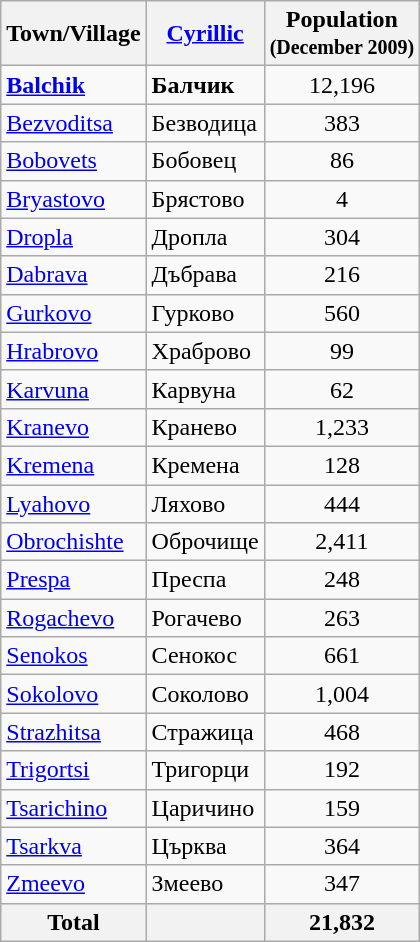<table class="wikitable sortable">
<tr>
<th>Town/Village</th>
<th><a href='#'>Cyrillic</a></th>
<th>Population<br><small>(December 2009)</small></th>
</tr>
<tr>
<td><strong><a href='#'>Balchik</a></strong></td>
<td><strong>Балчик</strong></td>
<td align="center">12,196</td>
</tr>
<tr>
<td><a href='#'>Bezvoditsa</a></td>
<td>Безводица</td>
<td align="center">383</td>
</tr>
<tr>
<td><a href='#'>Bobovets</a></td>
<td>Бобовец</td>
<td align="center">86</td>
</tr>
<tr>
<td><a href='#'>Bryastovo</a></td>
<td>Брястово</td>
<td align="center">4</td>
</tr>
<tr>
<td><a href='#'>Dropla</a></td>
<td>Дропла</td>
<td align="center">304</td>
</tr>
<tr>
<td><a href='#'>Dabrava</a></td>
<td>Дъбрава</td>
<td align="center">216</td>
</tr>
<tr>
<td><a href='#'>Gurkovo</a></td>
<td>Гурково</td>
<td align="center">560</td>
</tr>
<tr>
<td><a href='#'>Hrabrovo</a></td>
<td>Храброво</td>
<td align="center">99</td>
</tr>
<tr>
<td><a href='#'>Karvuna</a></td>
<td>Карвуна</td>
<td align="center">62</td>
</tr>
<tr>
<td><a href='#'>Kranevo</a></td>
<td>Кранево</td>
<td align="center">1,233</td>
</tr>
<tr>
<td><a href='#'>Kremena</a></td>
<td>Кремена</td>
<td align="center">128</td>
</tr>
<tr>
<td><a href='#'>Lyahovo</a></td>
<td>Ляхово</td>
<td align="center">444</td>
</tr>
<tr>
<td><a href='#'>Obrochishte</a></td>
<td>Оброчище</td>
<td align="center">2,411</td>
</tr>
<tr>
<td><a href='#'>Prespa</a></td>
<td>Преспа</td>
<td align="center">248</td>
</tr>
<tr>
<td><a href='#'>Rogachevo</a></td>
<td>Рогачево</td>
<td align="center">263</td>
</tr>
<tr>
<td><a href='#'>Senokos</a></td>
<td>Сенокос</td>
<td align="center">661</td>
</tr>
<tr>
<td><a href='#'>Sokolovo</a></td>
<td>Соколово</td>
<td align="center">1,004</td>
</tr>
<tr>
<td><a href='#'>Strazhitsa</a></td>
<td>Стражица</td>
<td align="center">468</td>
</tr>
<tr>
<td><a href='#'>Trigortsi</a></td>
<td>Тригорци</td>
<td align="center">192</td>
</tr>
<tr>
<td><a href='#'>Tsarichino</a></td>
<td>Царичино</td>
<td align="center">159</td>
</tr>
<tr>
<td><a href='#'>Tsarkva</a></td>
<td>Църква</td>
<td align="center">364</td>
</tr>
<tr>
<td><a href='#'>Zmeevo</a></td>
<td>Змеево</td>
<td align="center">347</td>
</tr>
<tr>
<th>Total</th>
<th></th>
<th align="center">21,832</th>
</tr>
</table>
